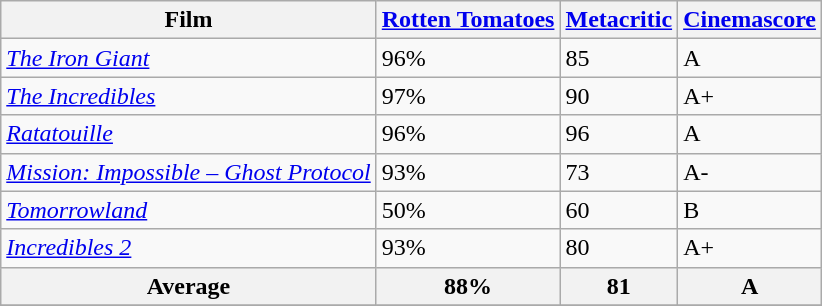<table class="wikitable">
<tr>
<th>Film</th>
<th><a href='#'>Rotten Tomatoes</a></th>
<th><a href='#'>Metacritic</a></th>
<th><a href='#'>Cinemascore</a></th>
</tr>
<tr>
<td><em><a href='#'>The Iron Giant</a></em></td>
<td>96%</td>
<td>85</td>
<td>A</td>
</tr>
<tr>
<td><em><a href='#'>The Incredibles</a></em></td>
<td>97%</td>
<td>90</td>
<td>A+</td>
</tr>
<tr>
<td><em><a href='#'>Ratatouille</a></em></td>
<td>96%</td>
<td>96</td>
<td>A</td>
</tr>
<tr>
<td><em><a href='#'>Mission: Impossible – Ghost Protocol</a></em></td>
<td>93%</td>
<td>73</td>
<td>A-</td>
</tr>
<tr>
<td><em><a href='#'>Tomorrowland</a></em></td>
<td>50%</td>
<td>60</td>
<td>B</td>
</tr>
<tr>
<td><em><a href='#'>Incredibles 2</a></em></td>
<td>93%</td>
<td>80</td>
<td>A+</td>
</tr>
<tr>
<th colspan="1">Average</th>
<th>88%</th>
<th>81</th>
<th>A</th>
</tr>
<tr>
</tr>
</table>
